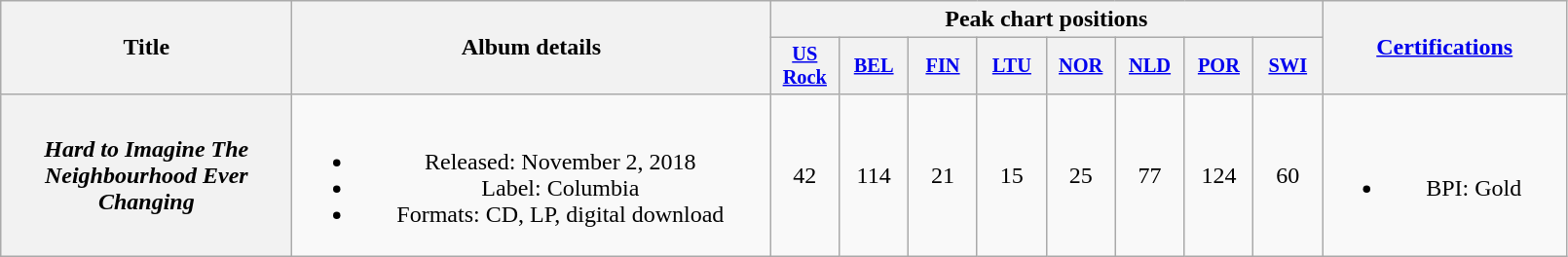<table class="wikitable plainrowheaders" style="text-align:center;">
<tr>
<th scope="col" rowspan="2" style="width:12em;">Title</th>
<th scope="col" rowspan="2" style="width:20em;">Album details</th>
<th scope="col" colspan="8">Peak chart positions</th>
<th scope="col" rowspan="2" style="width:10em;"><a href='#'>Certifications</a></th>
</tr>
<tr>
<th scope="col" style="width:3em;font-size:85%;"><a href='#'>US<br>Rock</a><br></th>
<th scope="col" style="width:3em;font-size:85%;"><a href='#'>BEL</a><br></th>
<th scope="col" style="width:3em;font-size:85%;"><a href='#'>FIN</a><br></th>
<th scope="col" style="width:3em;font-size:85%;"><a href='#'>LTU</a><br></th>
<th scope="col" style="width:3em;font-size:85%;"><a href='#'>NOR</a><br></th>
<th scope="col" style="width:3em;font-size:85%;"><a href='#'>NLD</a><br></th>
<th scope="col" style="width:3em;font-size:85%;"><a href='#'>POR</a><br></th>
<th scope="col" style="width:3em;font-size:85%;"><a href='#'>SWI</a><br></th>
</tr>
<tr>
<th scope="row"><em>Hard to Imagine The Neighbourhood Ever Changing</em></th>
<td><br><ul><li>Released: November 2, 2018</li><li>Label: Columbia</li><li>Formats: CD, LP, digital download</li></ul></td>
<td>42</td>
<td>114</td>
<td>21</td>
<td>15</td>
<td>25</td>
<td>77</td>
<td>124</td>
<td>60</td>
<td><br><ul><li>BPI: Gold</li></ul></td>
</tr>
</table>
